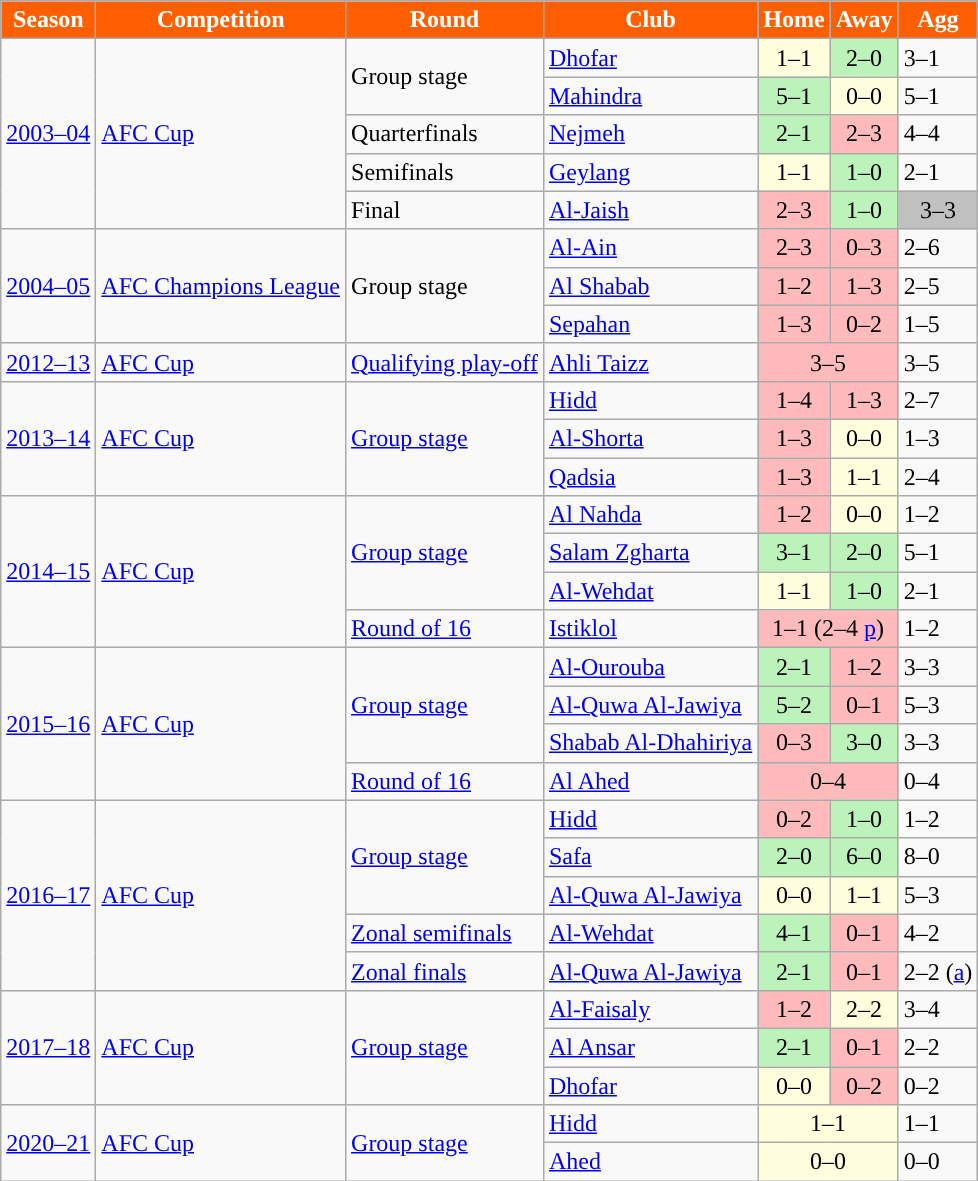<table class="wikitable">
<tr>
<th style="color:white; background: #FF5F00;">Season</th>
<th style="color:white; background: #FF5F00;">Competition</th>
<th style="color:white; background:#FF5F00;">Round</th>
<th style="color:white; background:#FF5F00;">Club</th>
<th style="color:white; background:#FF5F00;">Home</th>
<th style="color:white; background:#FF5F00;">Away</th>
<th style="color:white; background:#FF5F00;">Agg</th>
</tr>
<tr>
<td rowspan=5><a href='#'>2003–04</a></td>
<td rowspan=5><a href='#'>AFC Cup</a></td>
<td rowspan=2>Group stage</td>
<td> <a href='#'>Dhofar</a></td>
<td align="center" colspan="1" style="background: #ffd;">1–1</td>
<td align="center" style="background: #BBF3BB;">2–0</td>
<td>3–1</td>
</tr>
<tr>
<td> <a href='#'>Mahindra</a></td>
<td align="center" style="background: #BBF3BB;">5–1</td>
<td align="center" style="background: #ffd;">0–0</td>
<td>5–1</td>
</tr>
<tr>
<td>Quarterfinals</td>
<td> <a href='#'>Nejmeh</a></td>
<td align="center" colspan="1" style="background: #BBF3BB;">2–1</td>
<td align="center" style="background: #FFBBBB;">2–3</td>
<td>4–4</td>
</tr>
<tr>
<td>Semifinals</td>
<td> <a href='#'>Geylang</a></td>
<td align="center" style="background: #ffd;">1–1</td>
<td align="center" colspan="1" style="background: #BBF3BB;">1–0</td>
<td>2–1</td>
</tr>
<tr>
<td>Final</td>
<td> <a href='#'>Al-Jaish</a></td>
<td align="center" style="background: #FFBBBB;">2–3</td>
<td align="center" colspan="1" style="background: #BBF3BB;">1–0</td>
<td align="center" colspan="1" style="background: silver;">3–3 </td>
</tr>
<tr>
<td rowspan=3><a href='#'>2004–05</a></td>
<td rowspan=3><a href='#'>AFC Champions League</a></td>
<td rowspan=3>Group stage</td>
<td> <a href='#'>Al-Ain</a></td>
<td align="center" style="background: #FFBBBB;">2–3</td>
<td align="center" style="background: #FFBBBB;">0–3</td>
<td>2–6</td>
</tr>
<tr>
<td> <a href='#'>Al Shabab</a></td>
<td align="center" style="background: #FFBBBB;">1–2</td>
<td align="center" style="background: #FFBBBB;">1–3</td>
<td>2–5</td>
</tr>
<tr>
<td> <a href='#'>Sepahan</a></td>
<td align="center" style="background: #FFBBBB;">1–3</td>
<td align="center" style="background: #FFBBBB;">0–2</td>
<td>1–5</td>
</tr>
<tr>
<td rowspan=1><a href='#'>2012–13</a></td>
<td rowspan=1><a href='#'>AFC Cup</a></td>
<td rowspan=1><a href='#'>Qualifying play-off</a></td>
<td> <a href='#'>Ahli Taizz</a></td>
<td align="center" colspan="2"  style="background: #FFBBBB;">3–5</td>
<td>3–5</td>
</tr>
<tr>
<td rowspan=3><a href='#'>2013–14</a></td>
<td rowspan=3><a href='#'>AFC Cup</a></td>
<td rowspan=3><a href='#'>Group stage</a></td>
<td> <a href='#'>Hidd</a></td>
<td align="center" style="background: #FFBBBB;">1–4</td>
<td align="center" style="background: #FFBBBB;">1–3</td>
<td>2–7</td>
</tr>
<tr>
<td> <a href='#'>Al-Shorta</a></td>
<td align="center" style="background: #FFBBBB;">1–3</td>
<td align="center" style="background: #ffd;">0–0</td>
<td>1–3</td>
</tr>
<tr>
<td> <a href='#'>Qadsia</a></td>
<td align="center" style="background: #FFBBBB;">1–3</td>
<td align="center" style="background: #ffd;">1–1</td>
<td>2–4</td>
</tr>
<tr>
<td rowspan=4><a href='#'>2014–15</a></td>
<td rowspan=4><a href='#'>AFC Cup</a></td>
<td rowspan=3><a href='#'>Group stage</a></td>
<td> <a href='#'>Al Nahda</a></td>
<td align="center" style="background: #FFBBBB;">1–2</td>
<td align="center" style="background: #ffd;">0–0</td>
<td>1–2</td>
</tr>
<tr>
<td> <a href='#'>Salam Zgharta</a></td>
<td align="center" style="background: #BBF3BB;">3–1</td>
<td align="center" style="background: #BBF3BB;">2–0</td>
<td>5–1</td>
</tr>
<tr>
<td> <a href='#'>Al-Wehdat</a></td>
<td align="center" style="background: #ffd;">1–1</td>
<td align="center" style="background: #BBF3BB;">1–0</td>
<td>2–1</td>
</tr>
<tr>
<td><a href='#'>Round of 16</a></td>
<td> <a href='#'>Istiklol</a></td>
<td align="center" colspan="2"  style="background: #FFBBBB;">1–1  (2–4 <a href='#'>p</a>)</td>
<td>1–2</td>
</tr>
<tr>
<td rowspan=4><a href='#'>2015–16</a></td>
<td rowspan=4><a href='#'>AFC Cup</a></td>
<td rowspan=3><a href='#'>Group stage</a></td>
<td> <a href='#'>Al-Ourouba</a></td>
<td align="center" style="background: #BBF3BB;">2–1</td>
<td align="center" style="background: #FFBBBB;">1–2</td>
<td>3–3</td>
</tr>
<tr>
<td> <a href='#'>Al-Quwa Al-Jawiya</a></td>
<td align="center" style="background: #BBF3BB;">5–2</td>
<td align="center" style="background: #FFBBBB;">0–1</td>
<td>5–3</td>
</tr>
<tr>
<td> <a href='#'>Shabab Al-Dhahiriya</a></td>
<td align="center" style="background: #FFBBBB;">0–3</td>
<td align="center" style="background: #BBF3BB;">3–0 </td>
<td>3–3</td>
</tr>
<tr>
<td><a href='#'>Round of 16</a></td>
<td> <a href='#'>Al Ahed</a></td>
<td align="center" colspan="2"  style="background: #FFBBBB;">0–4</td>
<td>0–4</td>
</tr>
<tr>
<td rowspan=5><a href='#'>2016–17</a></td>
<td rowspan=5><a href='#'>AFC Cup</a></td>
<td rowspan=3><a href='#'>Group stage</a></td>
<td> <a href='#'>Hidd</a></td>
<td align="center" style="background: #FFBBBB;">0–2</td>
<td align="center" style="background: #BBF3BB;">1–0</td>
<td>1–2</td>
</tr>
<tr>
<td> <a href='#'>Safa</a></td>
<td align="center" style="background: #BBF3BB;">2–0</td>
<td align="center" style="background: #BBF3BB;">6–0</td>
<td>8–0</td>
</tr>
<tr>
<td> <a href='#'>Al-Quwa Al-Jawiya</a></td>
<td align="center" style="background: #ffd;">0–0</td>
<td align="center" style="background: #ffd;">1–1</td>
<td>5–3</td>
</tr>
<tr>
<td><a href='#'>Zonal semifinals</a></td>
<td> <a href='#'>Al-Wehdat</a></td>
<td align="center" style="background: #BBF3BB;">4–1</td>
<td align="center" style="background: #FFBBBB;">0–1</td>
<td>4–2</td>
</tr>
<tr>
<td><a href='#'>Zonal finals</a></td>
<td> <a href='#'>Al-Quwa Al-Jawiya</a></td>
<td align="center" style="background: #BBF3BB;">2–1</td>
<td align="center" style="background: #FFBBBB;">0–1</td>
<td>2–2 (<a href='#'>a</a>)</td>
</tr>
<tr>
<td rowspan=3><a href='#'>2017–18</a></td>
<td rowspan=3><a href='#'>AFC Cup</a></td>
<td rowspan=3><a href='#'>Group stage</a></td>
<td> <a href='#'>Al-Faisaly</a></td>
<td align="center" style="background: #FFBBBB;">1–2</td>
<td align="center" style="background: #ffd;">2–2</td>
<td>3–4</td>
</tr>
<tr>
<td> <a href='#'>Al Ansar</a></td>
<td align="center" style="background: #BBF3BB;">2–1</td>
<td align="center" style="background: #FFBBBB;">0–1</td>
<td>2–2</td>
</tr>
<tr>
<td> <a href='#'>Dhofar</a></td>
<td align="center" style="background: #ffd;">0–0</td>
<td align="center" style="background: #FFBBBB;">0–2</td>
<td>0–2</td>
</tr>
<tr>
<td rowspan=2><a href='#'>2020–21</a></td>
<td rowspan=2><a href='#'>AFC Cup</a></td>
<td rowspan=2><a href='#'>Group stage</a></td>
<td> <a href='#'>Hidd</a></td>
<td align="center" colspan="2"  style="background: #ffd;">1–1</td>
<td>1–1</td>
</tr>
<tr>
<td> <a href='#'>Ahed</a></td>
<td align="center" colspan="2"  style="background: #ffd;">0–0</td>
<td>0–0</td>
</tr>
</table>
